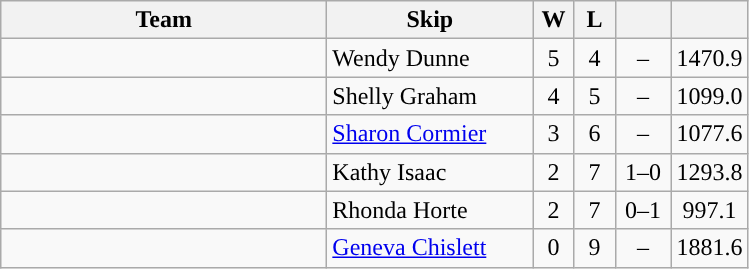<table class="wikitable" style="text-align: center;">
<tr>
<th width=210>Team</th>
<th width=130>Skip</th>
<th width=20>W</th>
<th width=20>L</th>
<th width=30></th>
<th width=20></th>
</tr>
<tr>
<td style="text-align:left;"></td>
<td style="text-align:left;">Wendy Dunne</td>
<td>5</td>
<td>4</td>
<td>–</td>
<td>1470.9</td>
</tr>
<tr>
<td style="text-align:left;"></td>
<td style="text-align:left;">Shelly Graham</td>
<td>4</td>
<td>5</td>
<td>–</td>
<td>1099.0</td>
</tr>
<tr>
<td style="text-align:left;"></td>
<td style="text-align:left;"><a href='#'>Sharon Cormier</a></td>
<td>3</td>
<td>6</td>
<td>–</td>
<td>1077.6</td>
</tr>
<tr>
<td style="text-align:left;"></td>
<td style="text-align:left;">Kathy Isaac</td>
<td>2</td>
<td>7</td>
<td>1–0</td>
<td>1293.8</td>
</tr>
<tr>
<td style="text-align:left;"></td>
<td style="text-align:left;">Rhonda Horte</td>
<td>2</td>
<td>7</td>
<td>0–1</td>
<td>997.1</td>
</tr>
<tr>
<td style="text-align:left;"></td>
<td style="text-align:left;"><a href='#'>Geneva Chislett</a></td>
<td>0</td>
<td>9</td>
<td>–</td>
<td>1881.6</td>
</tr>
</table>
